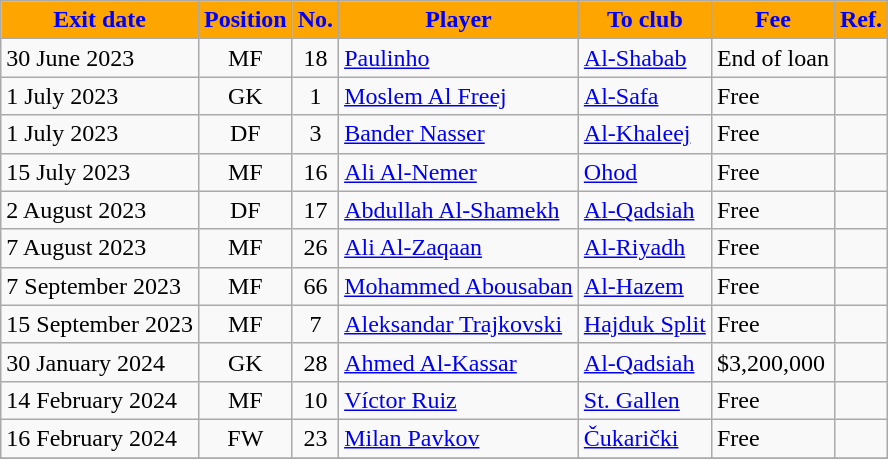<table class="wikitable sortable">
<tr>
<th style="background:orange; color:blue;"><strong>Exit date</strong></th>
<th style="background:orange; color:blue;"><strong>Position</strong></th>
<th style="background:orange; color:blue;"><strong>No.</strong></th>
<th style="background:orange; color:blue;"><strong>Player</strong></th>
<th style="background:orange; color:blue;"><strong>To club</strong></th>
<th style="background:orange; color:blue;"><strong>Fee</strong></th>
<th style="background:orange; color:blue;"><strong>Ref.</strong></th>
</tr>
<tr>
<td>30 June 2023</td>
<td style="text-align:center;">MF</td>
<td style="text-align:center;">18</td>
<td style="text-align:left;"> <a href='#'>Paulinho</a></td>
<td style="text-align:left;"> <a href='#'>Al-Shabab</a></td>
<td>End of loan</td>
<td></td>
</tr>
<tr>
<td>1 July 2023</td>
<td style="text-align:center;">GK</td>
<td style="text-align:center;">1</td>
<td style="text-align:left;"> <a href='#'>Moslem Al Freej</a></td>
<td style="text-align:left;"> <a href='#'>Al-Safa</a></td>
<td>Free</td>
<td></td>
</tr>
<tr>
<td>1 July 2023</td>
<td style="text-align:center;">DF</td>
<td style="text-align:center;">3</td>
<td style="text-align:left;"> <a href='#'>Bander Nasser</a></td>
<td style="text-align:left;"> <a href='#'>Al-Khaleej</a></td>
<td>Free</td>
<td></td>
</tr>
<tr>
<td>15 July 2023</td>
<td style="text-align:center;">MF</td>
<td style="text-align:center;">16</td>
<td style="text-align:left;"> <a href='#'>Ali Al-Nemer</a></td>
<td style="text-align:left;"> <a href='#'>Ohod</a></td>
<td>Free</td>
<td></td>
</tr>
<tr>
<td>2 August 2023</td>
<td style="text-align:center;">DF</td>
<td style="text-align:center;">17</td>
<td style="text-align:left;"> <a href='#'>Abdullah Al-Shamekh</a></td>
<td style="text-align:left;"> <a href='#'>Al-Qadsiah</a></td>
<td>Free</td>
<td></td>
</tr>
<tr>
<td>7 August 2023</td>
<td style="text-align:center;">MF</td>
<td style="text-align:center;">26</td>
<td style="text-align:left;"> <a href='#'>Ali Al-Zaqaan</a></td>
<td style="text-align:left;"> <a href='#'>Al-Riyadh</a></td>
<td>Free</td>
<td></td>
</tr>
<tr>
<td>7 September 2023</td>
<td style="text-align:center;">MF</td>
<td style="text-align:center;">66</td>
<td style="text-align:left;"> <a href='#'>Mohammed Abousaban</a></td>
<td style="text-align:left;"> <a href='#'>Al-Hazem</a></td>
<td>Free</td>
<td></td>
</tr>
<tr>
<td>15 September 2023</td>
<td style="text-align:center;">MF</td>
<td style="text-align:center;">7</td>
<td style="text-align:left;"> <a href='#'>Aleksandar Trajkovski</a></td>
<td style="text-align:left;"> <a href='#'>Hajduk Split</a></td>
<td>Free</td>
<td></td>
</tr>
<tr>
<td>30 January 2024</td>
<td style="text-align:center;">GK</td>
<td style="text-align:center;">28</td>
<td style="text-align:left;"> <a href='#'>Ahmed Al-Kassar</a></td>
<td style="text-align:left;"> <a href='#'>Al-Qadsiah</a></td>
<td>$3,200,000</td>
<td></td>
</tr>
<tr>
<td>14 February 2024</td>
<td style="text-align:center;">MF</td>
<td style="text-align:center;">10</td>
<td style="text-align:left;"> <a href='#'>Víctor Ruiz</a></td>
<td style="text-align:left;"> <a href='#'>St. Gallen</a></td>
<td>Free</td>
<td></td>
</tr>
<tr>
<td>16 February 2024</td>
<td style="text-align:center;">FW</td>
<td style="text-align:center;">23</td>
<td style="text-align:left;"> <a href='#'>Milan Pavkov</a></td>
<td style="text-align:left;"> <a href='#'>Čukarički</a></td>
<td>Free</td>
<td></td>
</tr>
<tr>
</tr>
</table>
